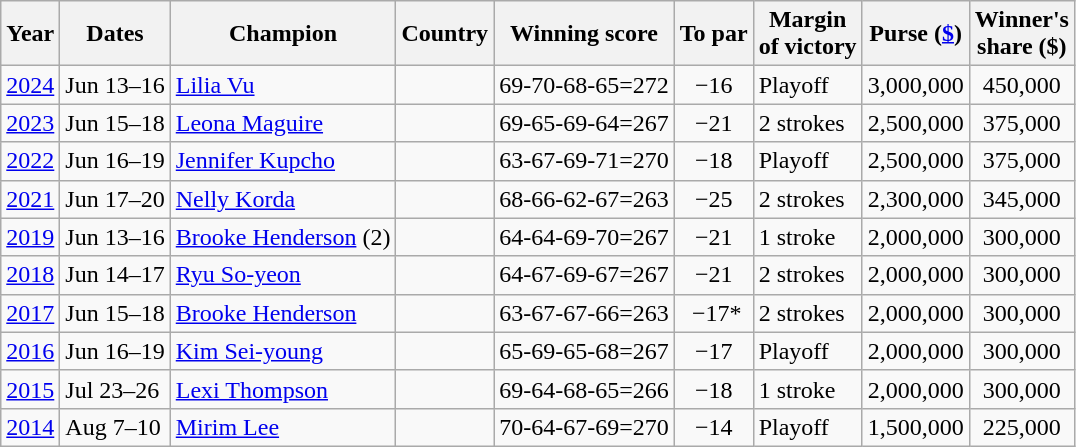<table class="wikitable">
<tr>
<th>Year</th>
<th>Dates</th>
<th>Champion</th>
<th>Country</th>
<th>Winning score</th>
<th>To par</th>
<th>Margin<br>of victory</th>
<th>Purse (<a href='#'>$</a>)</th>
<th>Winner's<br>share ($)</th>
</tr>
<tr>
<td><a href='#'>2024</a></td>
<td>Jun 13–16</td>
<td><a href='#'>Lilia Vu</a></td>
<td></td>
<td align=right>69-70-68-65=272</td>
<td align=center>−16</td>
<td>Playoff</td>
<td align=center>3,000,000</td>
<td align=center>450,000</td>
</tr>
<tr>
<td><a href='#'>2023</a></td>
<td>Jun 15–18</td>
<td><a href='#'>Leona Maguire</a></td>
<td></td>
<td align=right>69-65-69-64=267</td>
<td align=center>−21</td>
<td>2 strokes</td>
<td align=center>2,500,000</td>
<td align=center>375,000</td>
</tr>
<tr>
<td><a href='#'>2022</a></td>
<td>Jun 16–19</td>
<td><a href='#'>Jennifer Kupcho</a></td>
<td></td>
<td align=right>63-67-69-71=270</td>
<td align=center>−18</td>
<td>Playoff</td>
<td align=center>2,500,000</td>
<td align=center>375,000</td>
</tr>
<tr>
<td><a href='#'>2021</a></td>
<td>Jun 17–20</td>
<td><a href='#'>Nelly Korda</a></td>
<td></td>
<td align=right>68-66-62-67=263</td>
<td align=center>−25</td>
<td>2 strokes</td>
<td align=center>2,300,000</td>
<td align=center>345,000</td>
</tr>
<tr>
<td><a href='#'>2019</a></td>
<td>Jun 13–16</td>
<td><a href='#'>Brooke Henderson</a> (2)</td>
<td></td>
<td align=right>64-64-69-70=267</td>
<td align=center>−21</td>
<td>1 stroke</td>
<td align=center>2,000,000</td>
<td align=center>300,000</td>
</tr>
<tr>
<td><a href='#'>2018</a></td>
<td>Jun 14–17</td>
<td><a href='#'>Ryu So-yeon</a></td>
<td></td>
<td align=right>64-67-69-67=267</td>
<td align=center>−21</td>
<td>2 strokes</td>
<td align=center>2,000,000</td>
<td align=center>300,000</td>
</tr>
<tr>
<td><a href='#'>2017</a></td>
<td>Jun 15–18</td>
<td><a href='#'>Brooke Henderson</a></td>
<td></td>
<td align=right>63-67-67-66=263</td>
<td align=center> −17*</td>
<td>2 strokes</td>
<td align=center>2,000,000</td>
<td align=center>300,000</td>
</tr>
<tr>
<td><a href='#'>2016</a></td>
<td>Jun 16–19</td>
<td><a href='#'>Kim Sei-young</a></td>
<td></td>
<td align=right>65-69-65-68=267</td>
<td align=center>−17</td>
<td>Playoff</td>
<td align=center>2,000,000</td>
<td align=center>300,000</td>
</tr>
<tr>
<td><a href='#'>2015</a></td>
<td>Jul 23–26</td>
<td><a href='#'>Lexi Thompson</a></td>
<td></td>
<td align=right>69-64-68-65=266</td>
<td align=center>−18</td>
<td>1 stroke</td>
<td align=center>2,000,000</td>
<td align=center>300,000</td>
</tr>
<tr>
<td><a href='#'>2014</a></td>
<td>Aug 7–10</td>
<td><a href='#'>Mirim Lee</a></td>
<td></td>
<td align=right>70-64-67-69=270</td>
<td align=center>−14</td>
<td>Playoff</td>
<td align=center>1,500,000</td>
<td align=center>225,000</td>
</tr>
</table>
